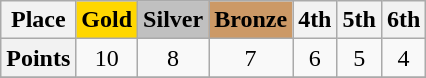<table class="wikitable" style="text-align:center">
<tr>
<th>Place</th>
<td bgcolor="gold"><strong>Gold</strong></td>
<td bgcolor="silver"><strong>Silver</strong></td>
<td bgcolor=cc9966><strong>Bronze</strong></td>
<th>4th</th>
<th>5th</th>
<th>6th</th>
</tr>
<tr>
<th>Points</th>
<td>10</td>
<td>8</td>
<td>7</td>
<td>6</td>
<td>5</td>
<td>4</td>
</tr>
<tr>
</tr>
</table>
